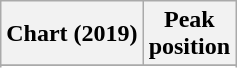<table class="wikitable sortable plainrowheaders" style="text-align:center">
<tr>
<th scope="col">Chart (2019)</th>
<th scope="col">Peak<br>position</th>
</tr>
<tr>
</tr>
<tr>
</tr>
</table>
